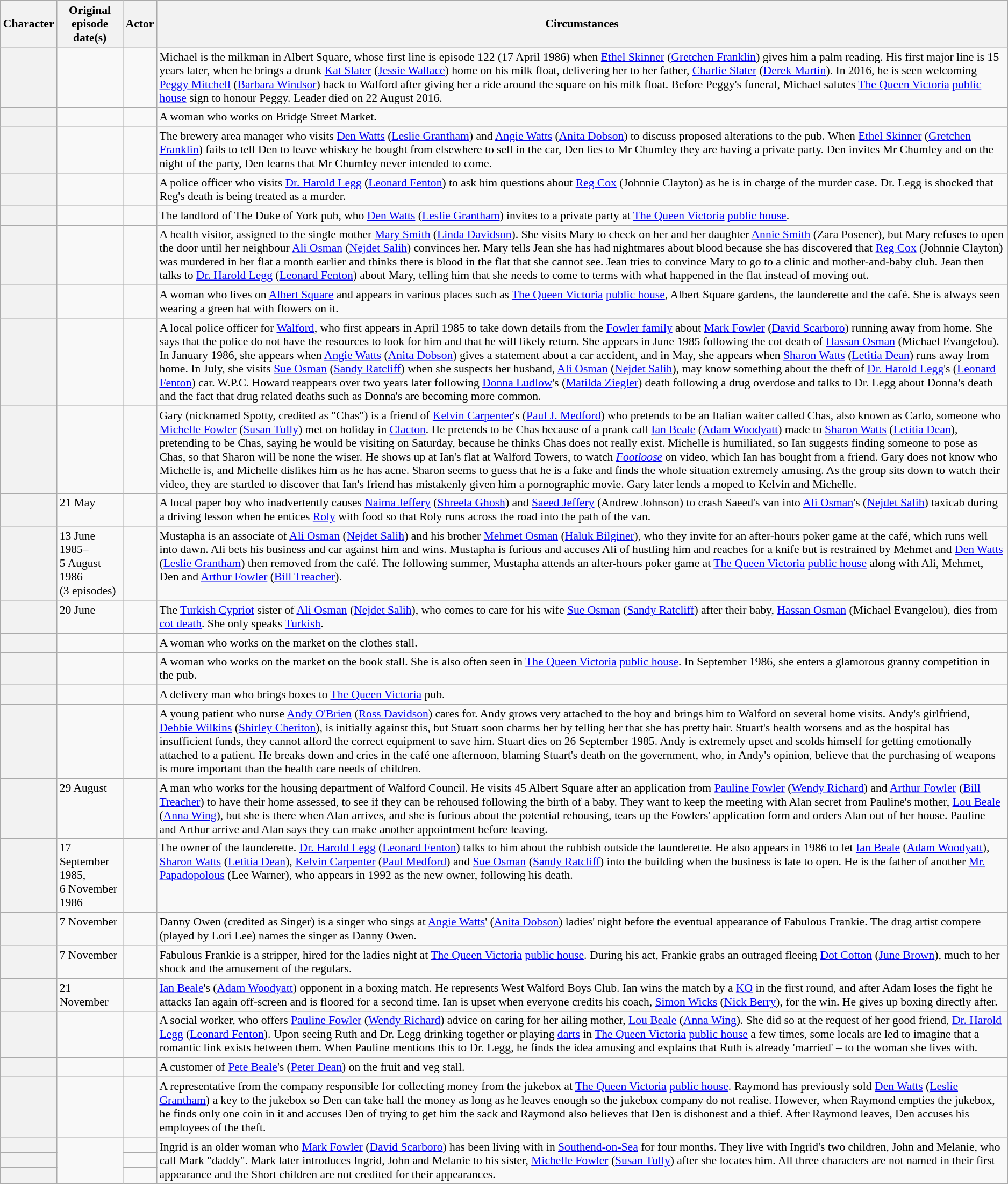<table class="wikitable plainrowheaders" style="font-size:90%">
<tr>
<th scope="col">Character</th>
<th scope="col">Original episode date(s)</th>
<th scope="col">Actor</th>
<th scope="col">Circumstances</th>
</tr>
<tr valign="top">
<th scope="row"></th>
<td></td>
<td></td>
<td>Michael is the milkman in Albert Square, whose first line is episode 122 (17 April 1986) when <a href='#'>Ethel Skinner</a> (<a href='#'>Gretchen Franklin</a>) gives him a palm reading. His first major line is 15 years later, when he brings a drunk <a href='#'>Kat Slater</a> (<a href='#'>Jessie Wallace</a>) home on his milk float, delivering her to her father, <a href='#'>Charlie Slater</a> (<a href='#'>Derek Martin</a>). In 2016, he is seen welcoming <a href='#'>Peggy Mitchell</a> (<a href='#'>Barbara Windsor</a>) back to Walford after giving her a ride around the square on his milk float. Before Peggy's funeral, Michael salutes <a href='#'>The Queen Victoria</a> <a href='#'>public house</a> sign to honour Peggy. Leader died on 22 August 2016.</td>
</tr>
<tr valign="top">
<th scope="row"></th>
<td></td>
<td></td>
<td>A woman who works on Bridge Street Market.</td>
</tr>
<tr valign="top">
<th scope="row"></th>
<td></td>
<td></td>
<td>The brewery area manager who visits <a href='#'>Den Watts</a> (<a href='#'>Leslie Grantham</a>) and <a href='#'>Angie Watts</a> (<a href='#'>Anita Dobson</a>) to discuss proposed alterations to the pub. When <a href='#'>Ethel Skinner</a> (<a href='#'>Gretchen Franklin</a>) fails to tell Den to leave whiskey he bought from elsewhere to sell in the car, Den lies to Mr Chumley they are having a private party. Den invites Mr Chumley and on the night of the party, Den learns that Mr Chumley never intended to come.</td>
</tr>
<tr valign="top">
<th scope="row"></th>
<td></td>
<td></td>
<td>A police officer who visits <a href='#'>Dr. Harold Legg</a> (<a href='#'>Leonard Fenton</a>) to ask him questions about <a href='#'>Reg Cox</a> (Johnnie Clayton) as he is in charge of the murder case. Dr. Legg is shocked that Reg's death is being treated as a murder.</td>
</tr>
<tr valign="top">
<th scope="row"></th>
<td></td>
<td></td>
<td>The landlord of The Duke of York pub, who <a href='#'>Den Watts</a> (<a href='#'>Leslie Grantham</a>) invites to a private party at <a href='#'>The Queen Victoria</a> <a href='#'>public house</a>.</td>
</tr>
<tr valign="top">
<th scope="row"></th>
<td></td>
<td></td>
<td>A health visitor, assigned to the single mother <a href='#'>Mary Smith</a> (<a href='#'>Linda Davidson</a>). She visits Mary to check on her and her daughter <a href='#'>Annie Smith</a> (Zara Posener), but Mary refuses to open the door until her neighbour <a href='#'>Ali Osman</a> (<a href='#'>Nejdet Salih</a>) convinces her. Mary tells Jean she has had nightmares about blood because she has discovered that <a href='#'>Reg Cox</a> (Johnnie Clayton) was murdered in her flat a month earlier and thinks there is blood in the flat that she cannot see. Jean tries to convince Mary to go to a clinic and mother-and-baby club. Jean then talks to <a href='#'>Dr. Harold Legg</a> (<a href='#'>Leonard Fenton</a>) about Mary, telling him that she needs to come to terms with what happened in the flat instead of moving out.</td>
</tr>
<tr valign="top">
<th scope="row"></th>
<td></td>
<td></td>
<td>A woman who lives on <a href='#'>Albert Square</a> and appears in various places such as <a href='#'>The Queen Victoria</a> <a href='#'>public house</a>, Albert Square gardens, the launderette and the café. She is always seen wearing a green hat with flowers on it.</td>
</tr>
<tr valign="top">
<th scope="row"></th>
<td></td>
<td></td>
<td>A local police officer for <a href='#'>Walford</a>, who first appears in April 1985 to take down details from the <a href='#'>Fowler family</a> about <a href='#'>Mark Fowler</a> (<a href='#'>David Scarboro</a>) running away from home. She says that the police do not have the resources to look for him and that he will likely return. She appears in June 1985 following the cot death of <a href='#'>Hassan Osman</a> (Michael Evangelou). In January 1986, she appears when <a href='#'>Angie Watts</a> (<a href='#'>Anita Dobson</a>) gives a statement about a car accident, and in May, she appears when <a href='#'>Sharon Watts</a> (<a href='#'>Letitia Dean</a>) runs away from home. In July, she visits <a href='#'>Sue Osman</a> (<a href='#'>Sandy Ratcliff</a>) when she suspects her husband, <a href='#'>Ali Osman</a> (<a href='#'>Nejdet Salih</a>), may know something about the theft of <a href='#'>Dr. Harold Legg</a>'s (<a href='#'>Leonard Fenton</a>) car.  W.P.C. Howard reappears over two years later following <a href='#'>Donna Ludlow</a>'s (<a href='#'>Matilda Ziegler</a>) death following a drug overdose and talks to Dr. Legg about Donna's death  and the fact that drug related deaths such as Donna's are becoming more common.</td>
</tr>
<tr valign="top">
<th scope="row"></th>
<td></td>
<td></td>
<td>Gary (nicknamed Spotty, credited as "Chas") is a friend of <a href='#'>Kelvin Carpenter</a>'s (<a href='#'>Paul J. Medford</a>) who pretends to be an Italian waiter called Chas, also known as Carlo, someone who <a href='#'>Michelle Fowler</a> (<a href='#'>Susan Tully</a>) met on holiday in <a href='#'>Clacton</a>. He pretends to be Chas because of a prank call <a href='#'>Ian Beale</a> (<a href='#'>Adam Woodyatt</a>) made to <a href='#'>Sharon Watts</a> (<a href='#'>Letitia Dean</a>), pretending to be Chas, saying he would be visiting on Saturday, because he thinks Chas does not really exist. Michelle is humiliated, so Ian suggests finding someone to pose as Chas, so that Sharon will be none the wiser. He shows up at Ian's flat at Walford Towers, to watch <em><a href='#'>Footloose</a></em> on video, which Ian has bought from a friend. Gary does not know who Michelle is, and Michelle dislikes him as he has acne. Sharon seems to guess that he is a fake and finds the whole situation extremely amusing. As the group sits down to watch their video, they are startled to discover that Ian's friend has mistakenly given him a pornographic movie. Gary later lends a moped to Kelvin and Michelle.</td>
</tr>
<tr valign="top">
<th scope="row"></th>
<td>21 May</td>
<td></td>
<td>A local paper boy who inadvertently causes <a href='#'>Naima Jeffery</a> (<a href='#'>Shreela Ghosh</a>) and <a href='#'>Saeed Jeffery</a> (Andrew Johnson) to crash Saeed's van into <a href='#'>Ali Osman</a>'s (<a href='#'>Nejdet Salih</a>) taxicab during a driving lesson when he entices <a href='#'>Roly</a> with food so that Roly runs across the road into the path of the van.</td>
</tr>
<tr valign="top">
<th scope="row"></th>
<td>13 June 1985–<br>5 August 1986<br>(3 episodes)</td>
<td></td>
<td>Mustapha is an associate of <a href='#'>Ali Osman</a> (<a href='#'>Nejdet Salih</a>) and his brother <a href='#'>Mehmet Osman</a> (<a href='#'>Haluk Bilginer</a>), who they invite for an after-hours poker game at the café, which runs well into dawn. Ali bets his business and car against him and wins. Mustapha is furious and accuses Ali of hustling him and reaches for a knife but is restrained by Mehmet and <a href='#'>Den Watts</a> (<a href='#'>Leslie Grantham</a>) then removed from the café. The following summer, Mustapha attends an after-hours poker game at <a href='#'>The Queen Victoria</a> <a href='#'>public house</a> along with Ali, Mehmet, Den and <a href='#'>Arthur Fowler</a> (<a href='#'>Bill Treacher</a>).</td>
</tr>
<tr valign="top">
<th scope="row"></th>
<td>20 June</td>
<td></td>
<td>The <a href='#'>Turkish Cypriot</a> sister of <a href='#'>Ali Osman</a> (<a href='#'>Nejdet Salih</a>), who comes to care for his wife <a href='#'>Sue Osman</a> (<a href='#'>Sandy Ratcliff</a>) after their baby, <a href='#'>Hassan Osman</a> (Michael Evangelou), dies from <a href='#'>cot death</a>. She only speaks <a href='#'>Turkish</a>.</td>
</tr>
<tr valign="top">
<th scope="row"></th>
<td></td>
<td></td>
<td>A woman who works on the market on the clothes stall.</td>
</tr>
<tr valign="top">
<th scope="row"></th>
<td></td>
<td></td>
<td>A woman who works on the market on the book stall. She is also often seen in <a href='#'>The Queen Victoria</a> <a href='#'>public house</a>. In September 1986, she enters a glamorous granny competition in the pub.</td>
</tr>
<tr valign="top">
<th scope="row"></th>
<td></td>
<td></td>
<td>A delivery man who brings boxes to <a href='#'>The Queen Victoria</a> pub.</td>
</tr>
<tr valign="top">
<th scope="row"></th>
<td></td>
<td></td>
<td>A young patient who nurse <a href='#'>Andy O'Brien</a> (<a href='#'>Ross Davidson</a>) cares for. Andy grows very attached to the boy and brings him to Walford on several home visits. Andy's girlfriend, <a href='#'>Debbie Wilkins</a> (<a href='#'>Shirley Cheriton</a>), is initially against this, but Stuart soon charms her by telling her that she has pretty hair. Stuart's health worsens and as the hospital has insufficient funds, they cannot afford the correct equipment to save him. Stuart dies on 26 September 1985. Andy is extremely upset and scolds himself for getting emotionally attached to a patient. He breaks down and cries in the café one afternoon, blaming Stuart's death on the government, who, in Andy's opinion, believe that the purchasing of weapons is more important than the health care needs of children.</td>
</tr>
<tr valign="top">
<th scope="row"></th>
<td>29 August</td>
<td></td>
<td>A man who works for the housing department of Walford Council. He visits 45 Albert Square after an application from <a href='#'>Pauline Fowler</a> (<a href='#'>Wendy Richard</a>) and <a href='#'>Arthur Fowler</a> (<a href='#'>Bill Treacher</a>) to have their home assessed, to see if they can be rehoused following the birth of a baby. They want to keep the meeting with Alan secret from Pauline's mother, <a href='#'>Lou Beale</a> (<a href='#'>Anna Wing</a>), but she is there when Alan arrives, and she is furious about the potential rehousing, tears up the Fowlers' application form and orders Alan out of her house. Pauline and Arthur arrive and Alan says they can make another appointment before leaving.</td>
</tr>
<tr valign="top">
<th scope="row"></th>
<td>17 September 1985, <br>6 November 1986</td>
<td></td>
<td>The owner of the launderette. <a href='#'>Dr. Harold Legg</a> (<a href='#'>Leonard Fenton</a>) talks to him about the rubbish outside the launderette. He also appears in 1986 to let <a href='#'>Ian Beale</a> (<a href='#'>Adam Woodyatt</a>), <a href='#'>Sharon Watts</a> (<a href='#'>Letitia Dean</a>), <a href='#'>Kelvin Carpenter</a> (<a href='#'>Paul Medford</a>) and <a href='#'>Sue Osman</a> (<a href='#'>Sandy Ratcliff</a>) into the building when the business is late to open. He is the father of another <a href='#'>Mr. Papadopolous</a> (Lee Warner), who appears in 1992 as the new owner, following his death.</td>
</tr>
<tr valign="top">
<th scope="row"></th>
<td>7 November</td>
<td></td>
<td>Danny Owen (credited as Singer) is a singer who sings at <a href='#'>Angie Watts</a>' (<a href='#'>Anita Dobson</a>) ladies' night before the eventual appearance of Fabulous Frankie. The drag artist compere (played by Lori Lee) names the singer as Danny Owen.</td>
</tr>
<tr valign="top">
<th scope="row"></th>
<td>7 November</td>
<td></td>
<td>Fabulous Frankie is a stripper, hired for the ladies night at <a href='#'>The Queen Victoria</a> <a href='#'>public house</a>. During his act, Frankie grabs an outraged fleeing <a href='#'>Dot Cotton</a> (<a href='#'>June Brown</a>), much to her shock and the amusement of the regulars.</td>
</tr>
<tr valign="top">
<th scope="row"></th>
<td>21 November</td>
<td></td>
<td><a href='#'>Ian Beale</a>'s (<a href='#'>Adam Woodyatt</a>) opponent in a boxing match. He represents West Walford Boys Club. Ian wins the match by a <a href='#'>KO</a> in the first round, and after Adam loses the fight he  attacks Ian again off-screen and is floored for a second time. Ian is upset when everyone credits his coach, <a href='#'>Simon Wicks</a> (<a href='#'>Nick Berry</a>), for the win. He gives up boxing directly after.</td>
</tr>
<tr valign="top">
<th scope="row"></th>
<td></td>
<td></td>
<td>A social worker, who offers <a href='#'>Pauline Fowler</a> (<a href='#'>Wendy Richard</a>) advice on caring for her ailing mother, <a href='#'>Lou Beale</a> (<a href='#'>Anna Wing</a>). She did so at the request of her good friend, <a href='#'>Dr. Harold Legg</a> (<a href='#'>Leonard Fenton</a>). Upon seeing Ruth and Dr. Legg drinking together or playing <a href='#'>darts</a> in <a href='#'>The Queen Victoria</a> <a href='#'>public house</a> a few times, some locals are led to imagine that a romantic link exists between them. When Pauline mentions this to Dr. Legg, he finds the idea amusing and explains that Ruth is already 'married' – to the woman she lives with.</td>
</tr>
<tr valign="top">
<th scope="row"></th>
<td></td>
<td></td>
<td>A customer of <a href='#'>Pete Beale</a>'s (<a href='#'>Peter Dean</a>) on the fruit and veg stall.</td>
</tr>
<tr valign="top">
<th scope="row"></th>
<td></td>
<td></td>
<td>A representative from the company responsible for collecting money from the jukebox at <a href='#'>The Queen Victoria</a> <a href='#'>public house</a>. Raymond has previously sold <a href='#'>Den Watts</a> (<a href='#'>Leslie Grantham</a>) a key to the jukebox so Den can take half the money as long as he leaves enough so the jukebox company do not realise. However, when Raymond empties the jukebox, he finds only one coin in it and accuses Den of trying to get him the sack and Raymond also believes that Den is dishonest and a thief. After Raymond leaves, Den accuses his employees of the theft.</td>
</tr>
<tr valign="top">
<th scope="row"></th>
<td rowspan="3"></td>
<td></td>
<td rowspan="3">Ingrid is an older woman who <a href='#'>Mark Fowler</a> (<a href='#'>David Scarboro</a>) has been living with in <a href='#'>Southend-on-Sea</a> for four months. They live with Ingrid's two children, John and Melanie, who call Mark "daddy". Mark later introduces Ingrid, John and Melanie to his sister, <a href='#'>Michelle Fowler</a> (<a href='#'>Susan Tully</a>) after she locates him. All three characters are not named in their first appearance and the Short children are not credited for their appearances.</td>
</tr>
<tr valign="top">
<th scope="row"></th>
<td></td>
</tr>
<tr valign="top">
<th scope="row"></th>
<td></td>
</tr>
</table>
